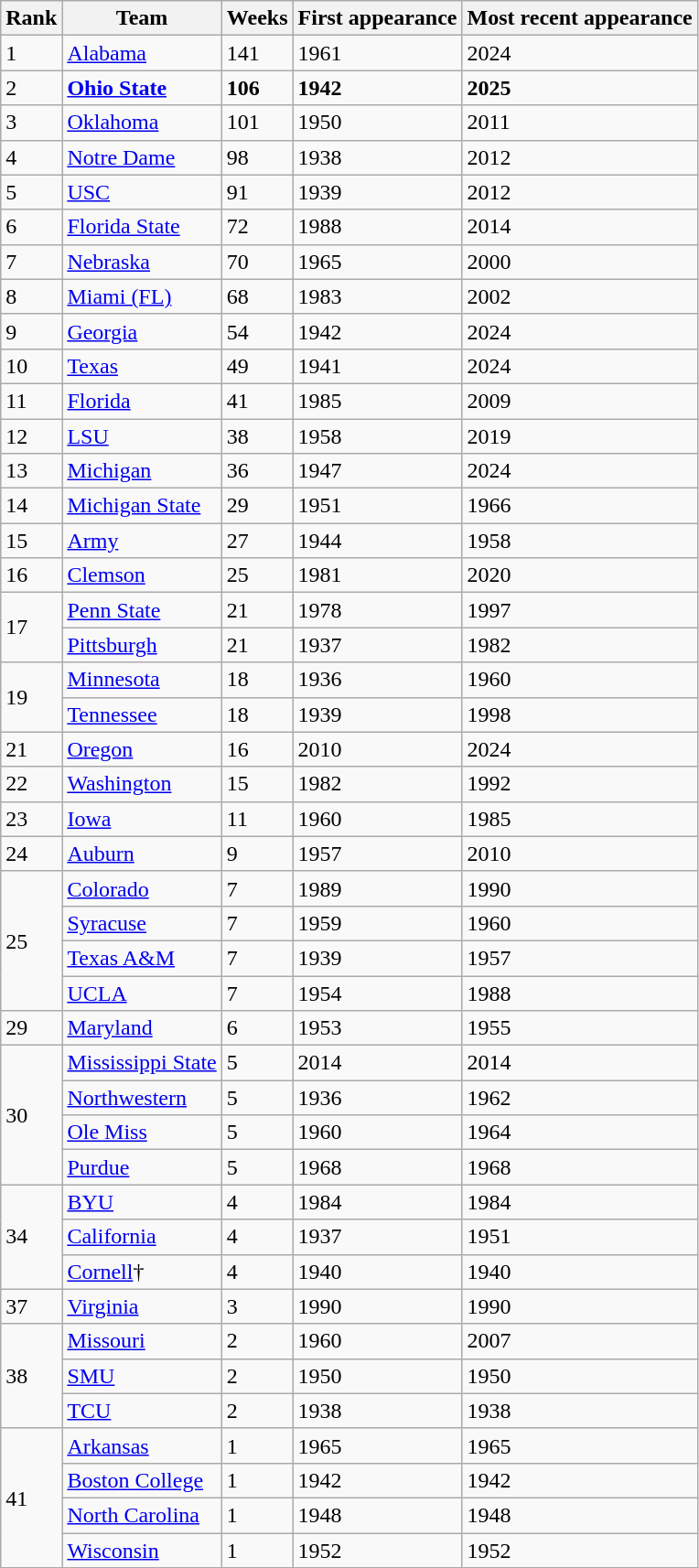<table class="wikitable sortable">
<tr>
<th>Rank</th>
<th>Team</th>
<th>Weeks</th>
<th>First appearance</th>
<th>Most recent appearance</th>
</tr>
<tr>
<td>1</td>
<td><a href='#'>Alabama</a></td>
<td>141</td>
<td>1961</td>
<td>2024</td>
</tr>
<tr>
<td>2</td>
<td><a href='#'><strong>Ohio State</strong></a></td>
<td><strong>106</strong></td>
<td><strong>1942</strong></td>
<td><strong>2025</strong></td>
</tr>
<tr>
<td>3</td>
<td><a href='#'>Oklahoma</a></td>
<td>101</td>
<td>1950</td>
<td>2011</td>
</tr>
<tr>
<td>4</td>
<td><a href='#'>Notre Dame</a></td>
<td>98</td>
<td>1938</td>
<td>2012</td>
</tr>
<tr>
<td>5</td>
<td><a href='#'>USC</a></td>
<td>91</td>
<td>1939</td>
<td>2012</td>
</tr>
<tr>
<td>6</td>
<td><a href='#'>Florida State</a></td>
<td>72</td>
<td>1988</td>
<td>2014</td>
</tr>
<tr>
<td>7</td>
<td><a href='#'>Nebraska</a></td>
<td>70</td>
<td>1965</td>
<td>2000</td>
</tr>
<tr>
<td>8</td>
<td><a href='#'>Miami (FL)</a></td>
<td>68</td>
<td>1983</td>
<td>2002</td>
</tr>
<tr>
<td>9</td>
<td><a href='#'>Georgia</a></td>
<td>54</td>
<td>1942</td>
<td>2024</td>
</tr>
<tr>
<td>10</td>
<td><a href='#'>Texas</a></td>
<td>49</td>
<td>1941</td>
<td>2024</td>
</tr>
<tr>
<td>11</td>
<td><a href='#'>Florida</a></td>
<td>41</td>
<td>1985</td>
<td>2009</td>
</tr>
<tr>
<td>12</td>
<td><a href='#'>LSU</a></td>
<td>38</td>
<td>1958</td>
<td>2019</td>
</tr>
<tr>
<td>13</td>
<td><a href='#'>Michigan</a></td>
<td>36</td>
<td>1947</td>
<td>2024</td>
</tr>
<tr>
<td>14</td>
<td><a href='#'>Michigan State</a></td>
<td>29</td>
<td>1951</td>
<td>1966</td>
</tr>
<tr>
<td>15</td>
<td><a href='#'>Army</a></td>
<td>27</td>
<td>1944</td>
<td>1958</td>
</tr>
<tr>
<td>16</td>
<td><a href='#'>Clemson</a></td>
<td>25</td>
<td>1981</td>
<td>2020</td>
</tr>
<tr>
<td rowspan="2">17</td>
<td><a href='#'>Penn State</a></td>
<td>21</td>
<td>1978</td>
<td>1997</td>
</tr>
<tr>
<td><a href='#'>Pittsburgh</a></td>
<td>21</td>
<td>1937</td>
<td>1982</td>
</tr>
<tr>
<td rowspan="2">19</td>
<td><a href='#'>Minnesota</a></td>
<td>18</td>
<td>1936</td>
<td>1960</td>
</tr>
<tr>
<td><a href='#'>Tennessee</a></td>
<td>18</td>
<td>1939</td>
<td>1998</td>
</tr>
<tr>
<td>21</td>
<td><a href='#'>Oregon</a></td>
<td>16</td>
<td>2010</td>
<td>2024</td>
</tr>
<tr>
<td>22</td>
<td><a href='#'>Washington</a></td>
<td>15</td>
<td>1982</td>
<td>1992</td>
</tr>
<tr>
<td>23</td>
<td><a href='#'>Iowa</a></td>
<td>11</td>
<td>1960</td>
<td>1985</td>
</tr>
<tr>
<td>24</td>
<td><a href='#'>Auburn</a></td>
<td>9</td>
<td>1957</td>
<td>2010</td>
</tr>
<tr>
<td rowspan="4">25</td>
<td><a href='#'>Colorado</a></td>
<td>7</td>
<td>1989</td>
<td>1990</td>
</tr>
<tr>
<td><a href='#'>Syracuse</a></td>
<td>7</td>
<td>1959</td>
<td>1960</td>
</tr>
<tr>
<td><a href='#'>Texas A&M</a></td>
<td>7</td>
<td>1939</td>
<td>1957</td>
</tr>
<tr>
<td><a href='#'>UCLA</a></td>
<td>7</td>
<td>1954</td>
<td>1988</td>
</tr>
<tr>
<td>29</td>
<td><a href='#'>Maryland</a></td>
<td>6</td>
<td>1953</td>
<td>1955</td>
</tr>
<tr>
<td rowspan="4">30</td>
<td><a href='#'>Mississippi State</a></td>
<td>5</td>
<td>2014</td>
<td>2014</td>
</tr>
<tr>
<td><a href='#'>Northwestern</a></td>
<td>5</td>
<td>1936</td>
<td>1962</td>
</tr>
<tr>
<td><a href='#'>Ole Miss</a></td>
<td>5</td>
<td>1960</td>
<td>1964</td>
</tr>
<tr>
<td><a href='#'>Purdue</a></td>
<td>5</td>
<td>1968</td>
<td>1968</td>
</tr>
<tr>
<td rowspan="3">34</td>
<td><a href='#'>BYU</a></td>
<td>4</td>
<td>1984</td>
<td>1984</td>
</tr>
<tr>
<td><a href='#'>California</a></td>
<td>4</td>
<td>1937</td>
<td>1951</td>
</tr>
<tr>
<td><a href='#'>Cornell</a>†</td>
<td>4</td>
<td>1940</td>
<td>1940</td>
</tr>
<tr>
<td>37</td>
<td><a href='#'>Virginia</a></td>
<td>3</td>
<td>1990</td>
<td>1990</td>
</tr>
<tr>
<td rowspan="3">38</td>
<td><a href='#'>Missouri</a></td>
<td>2</td>
<td>1960</td>
<td>2007</td>
</tr>
<tr>
<td><a href='#'>SMU</a></td>
<td>2</td>
<td>1950</td>
<td>1950</td>
</tr>
<tr>
<td><a href='#'>TCU</a></td>
<td>2</td>
<td>1938</td>
<td>1938</td>
</tr>
<tr>
<td rowspan="4">41</td>
<td><a href='#'>Arkansas</a></td>
<td>1</td>
<td>1965</td>
<td>1965</td>
</tr>
<tr>
<td><a href='#'>Boston College</a></td>
<td>1</td>
<td>1942</td>
<td>1942</td>
</tr>
<tr>
<td><a href='#'>North Carolina</a></td>
<td>1</td>
<td>1948</td>
<td>1948</td>
</tr>
<tr>
<td><a href='#'>Wisconsin</a></td>
<td>1</td>
<td>1952</td>
<td>1952</td>
</tr>
</table>
